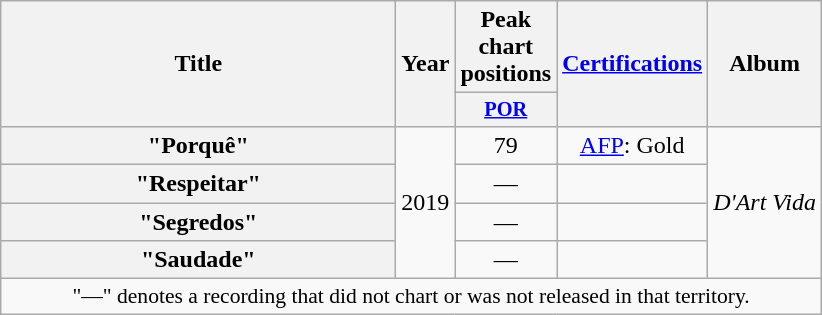<table class="wikitable plainrowheaders" style="text-align:center;" border="1">
<tr>
<th rowspan="2" scope="col" style="width:16em;">Title</th>
<th rowspan="2" scope="col">Year</th>
<th scope="col">Peak chart positions</th>
<th rowspan="2" scope="col"><a href='#'>Certifications</a></th>
<th rowspan="2" scope="col">Album</th>
</tr>
<tr>
<th scope="col" style="width:3em;font-size:85%;"><a href='#'>POR</a><br></th>
</tr>
<tr>
<th scope="row">"Porquê"</th>
<td rowspan="4">2019</td>
<td>79</td>
<td><a href='#'>AFP</a>: Gold</td>
<td rowspan="4"><em>D'Art Vida</em></td>
</tr>
<tr>
<th scope="row">"Respeitar"</th>
<td>—</td>
<td></td>
</tr>
<tr>
<th scope="row">"Segredos"</th>
<td>—</td>
<td></td>
</tr>
<tr>
<th scope="row">"Saudade"</th>
<td>—</td>
<td></td>
</tr>
<tr>
<td colspan="5" style="font-size:90%">"—" denotes a recording that did not chart or was not released in that territory.</td>
</tr>
</table>
